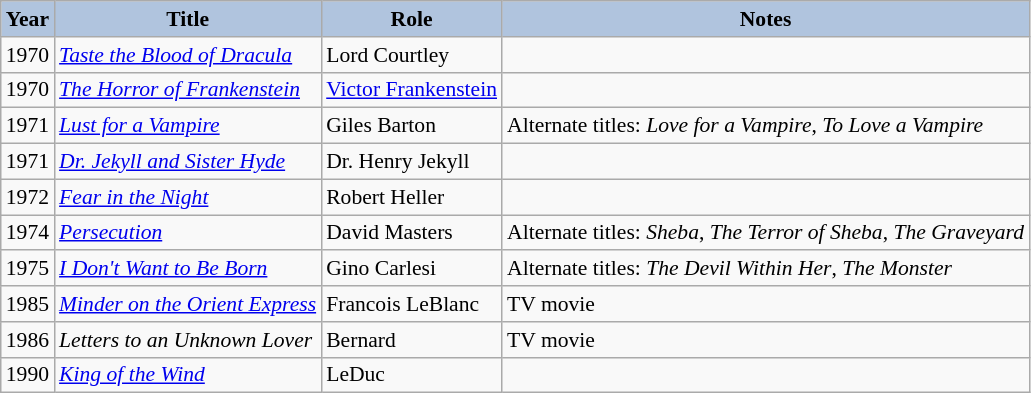<table class="wikitable" style="font-size:90%;">
<tr>
<th style="background:#B0C4DE;">Year</th>
<th style="background:#B0C4DE;">Title</th>
<th style="background:#B0C4DE;">Role</th>
<th style="background:#B0C4DE;">Notes</th>
</tr>
<tr>
<td>1970</td>
<td><em><a href='#'>Taste the Blood of Dracula</a></em></td>
<td>Lord Courtley</td>
<td></td>
</tr>
<tr>
<td>1970</td>
<td><em><a href='#'>The Horror of Frankenstein</a></em></td>
<td><a href='#'>Victor Frankenstein</a></td>
<td></td>
</tr>
<tr>
<td>1971</td>
<td><em><a href='#'>Lust for a Vampire</a></em></td>
<td>Giles Barton</td>
<td>Alternate titles: <em>Love for a Vampire</em>, <em>To Love a Vampire</em></td>
</tr>
<tr>
<td>1971</td>
<td><em><a href='#'>Dr. Jekyll and Sister Hyde</a></em></td>
<td>Dr. Henry Jekyll</td>
<td></td>
</tr>
<tr>
<td>1972</td>
<td><em><a href='#'>Fear in the Night</a></em></td>
<td>Robert Heller</td>
<td></td>
</tr>
<tr>
<td>1974</td>
<td><em><a href='#'>Persecution</a></em></td>
<td>David Masters</td>
<td>Alternate titles: <em>Sheba</em>, <em>The Terror of Sheba</em>, <em>The Graveyard</em></td>
</tr>
<tr>
<td>1975</td>
<td><em><a href='#'>I Don't Want to Be Born</a></em></td>
<td>Gino Carlesi</td>
<td>Alternate titles: <em>The Devil Within Her</em>, <em>The Monster</em></td>
</tr>
<tr>
<td>1985</td>
<td><em><a href='#'>Minder on the Orient Express</a></em></td>
<td>Francois LeBlanc</td>
<td>TV movie</td>
</tr>
<tr>
<td>1986</td>
<td><em>Letters to an Unknown Lover</em></td>
<td>Bernard</td>
<td>TV movie</td>
</tr>
<tr>
<td>1990</td>
<td><em><a href='#'>King of the Wind</a></em></td>
<td>LeDuc</td>
<td></td>
</tr>
</table>
